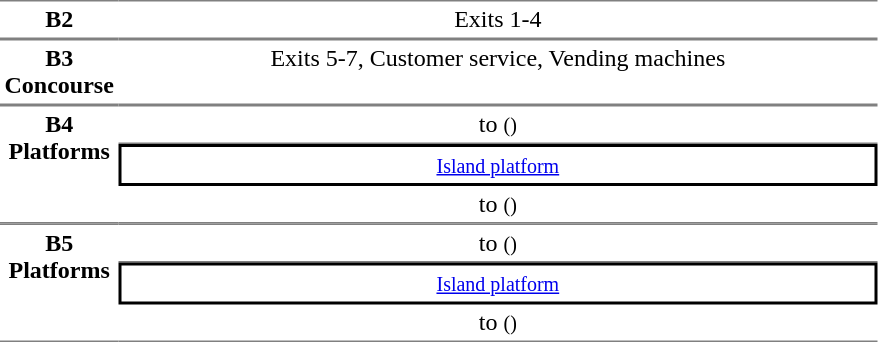<table table border=0 cellspacing=0 cellpadding=3>
<tr>
<td style="border-bottom:solid 1px gray; border-top:solid 1px gray;text-align:center" valign=top width=50><strong>B2</strong></td>
<td style="border-bottom:solid 1px gray; border-top:solid 1px gray;text-align:center;" valign=top width=500>Exits 1-4</td>
</tr>
<tr>
<td style="border-bottom:solid 1px gray; border-top:solid 1px gray;text-align:center" valign=top><strong>B3<br>Concourse</strong></td>
<td style="border-bottom:solid 1px gray; border-top:solid 1px gray;text-align:center;" valign=top width=500>Exits 5-7, Customer service, Vending machines</td>
</tr>
<tr>
<td style="border-bottom:solid 1px gray; border-top:solid 1px gray;text-align:center" rowspan="3" valign=top><strong>B4<br>Platforms</strong></td>
<td style="border-bottom:solid 1px gray; border-top:solid 1px gray;text-align:center;">  to  <small>()</small></td>
</tr>
<tr>
<td style="border-right:solid 2px black;border-left:solid 2px black;border-top:solid 2px black;border-bottom:solid 2px black;text-align:center;" colspan=2><small><a href='#'>Island platform</a></small></td>
</tr>
<tr>
<td style="border-bottom:solid 1px gray;text-align:center;"> to  <small>()</small> </td>
</tr>
<tr>
<td style="border-bottom:solid 1px gray; border-top:solid 1px gray;text-align:center" rowspan="3" valign=top><strong>B5<br>Platforms</strong></td>
<td style="border-bottom:solid 1px gray; border-top:solid 1px gray;text-align:center;">  to  <small>()</small></td>
</tr>
<tr>
<td style="border-right:solid 2px black;border-left:solid 2px black;border-top:solid 2px black;border-bottom:solid 2px black;text-align:center;" colspan=2><small><a href='#'>Island platform</a></small></td>
</tr>
<tr>
<td style="border-bottom:solid 1px gray;text-align:center;"> to  <small>()</small> </td>
</tr>
</table>
